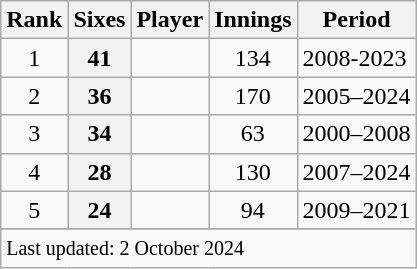<table class="wikitable plainrowheaders sortable">
<tr>
<th scope=col>Rank</th>
<th scope=col>Sixes</th>
<th scope=col>Player</th>
<th scope=col>Innings</th>
<th scope=col>Period</th>
</tr>
<tr>
<td align=center>1</td>
<th scope=row style="text-align:center;">41</th>
<td></td>
<td align=center>134</td>
<td>2008-2023</td>
</tr>
<tr>
<td align=center>2</td>
<th scope=row style=text-align:center;>36</th>
<td></td>
<td align=center>170</td>
<td>2005–2024</td>
</tr>
<tr>
<td align=center>3</td>
<th scope=row style=text-align:center;>34</th>
<td></td>
<td align=center>63</td>
<td>2000–2008</td>
</tr>
<tr>
<td align=center>4</td>
<th scope=row style=text-align:center;>28</th>
<td></td>
<td align=center>130</td>
<td>2007–2024</td>
</tr>
<tr>
<td align="center">5</td>
<th scope="row" style="text-align:center;">24</th>
<td></td>
<td align=center>94</td>
<td>2009–2021</td>
</tr>
<tr>
</tr>
<tr class=sortbottom>
<td colspan=6><small>Last updated: 2 October 2024</small></td>
</tr>
</table>
